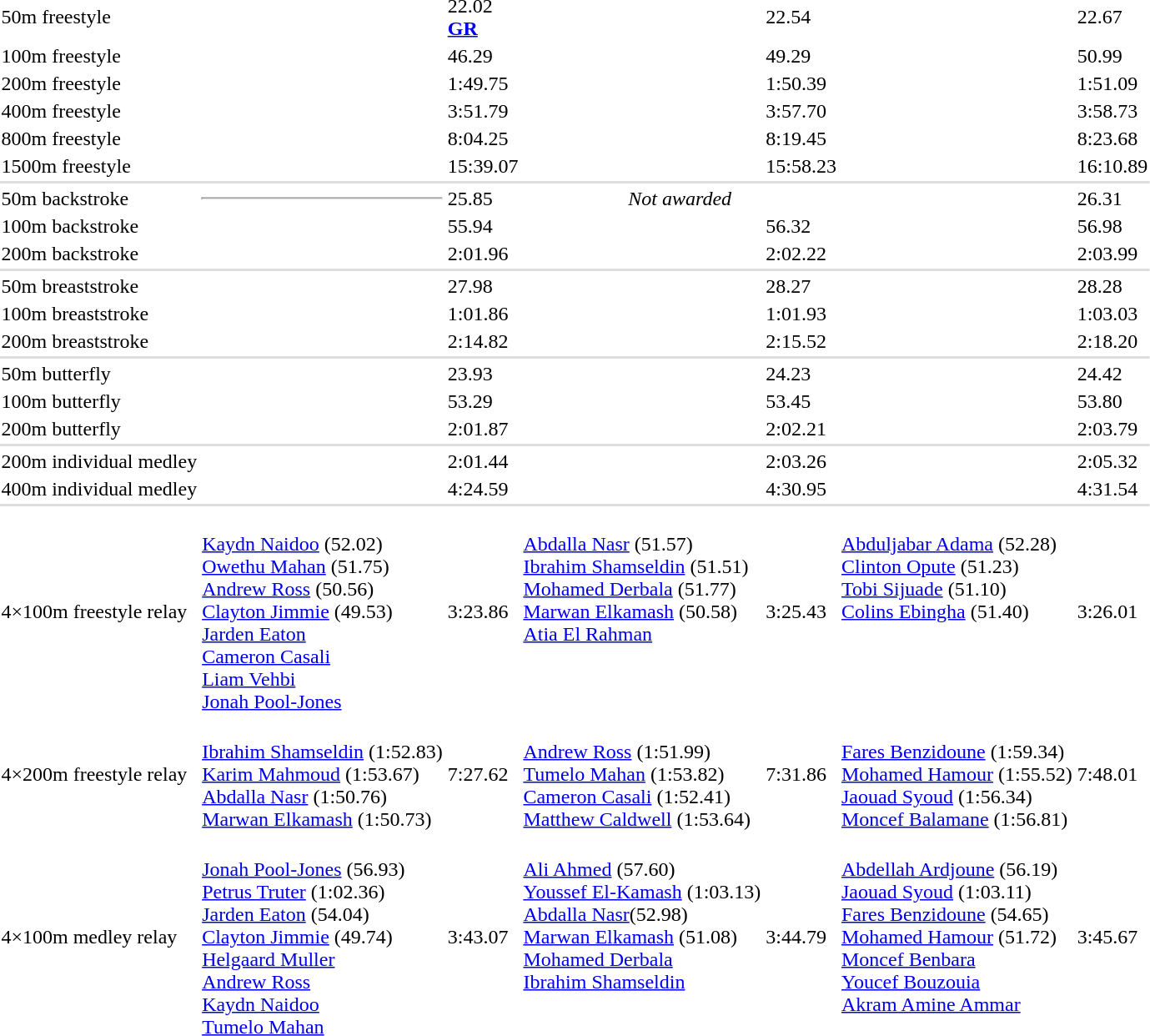<table>
<tr>
<td>50m freestyle<br></td>
<td></td>
<td>22.02<br><strong><a href='#'>GR</a></strong></td>
<td></td>
<td>22.54</td>
<td></td>
<td>22.67</td>
</tr>
<tr>
<td>100m freestyle<br></td>
<td></td>
<td>46.29</td>
<td></td>
<td>49.29</td>
<td></td>
<td>50.99</td>
</tr>
<tr>
<td>200m freestyle<br></td>
<td></td>
<td>1:49.75</td>
<td></td>
<td>1:50.39</td>
<td></td>
<td>1:51.09</td>
</tr>
<tr>
<td>400m freestyle<br></td>
<td></td>
<td>3:51.79</td>
<td></td>
<td>3:57.70</td>
<td></td>
<td>3:58.73</td>
</tr>
<tr>
<td>800m freestyle<br></td>
<td></td>
<td>8:04.25</td>
<td></td>
<td>8:19.45</td>
<td></td>
<td>8:23.68</td>
</tr>
<tr>
<td>1500m freestyle<br></td>
<td></td>
<td>15:39.07</td>
<td></td>
<td>15:58.23</td>
<td></td>
<td>16:10.89</td>
</tr>
<tr bgcolor=#DDDDDD>
<td colspan=7></td>
</tr>
<tr>
<td>50m backstroke<br></td>
<td><hr></td>
<td>25.85</td>
<td colspan=2 align=center><em>Not awarded</em></td>
<td></td>
<td>26.31</td>
</tr>
<tr>
<td>100m backstroke<br></td>
<td></td>
<td>55.94</td>
<td></td>
<td>56.32</td>
<td></td>
<td>56.98</td>
</tr>
<tr>
<td>200m backstroke<br></td>
<td></td>
<td>2:01.96</td>
<td></td>
<td>2:02.22</td>
<td></td>
<td>2:03.99</td>
</tr>
<tr bgcolor=#DDDDDD>
<td colspan=7></td>
</tr>
<tr>
<td>50m breaststroke<br></td>
<td></td>
<td>27.98</td>
<td></td>
<td>28.27</td>
<td></td>
<td>28.28</td>
</tr>
<tr>
<td>100m breaststroke<br></td>
<td></td>
<td>1:01.86</td>
<td></td>
<td>1:01.93</td>
<td></td>
<td>1:03.03</td>
</tr>
<tr>
<td>200m breaststroke<br></td>
<td></td>
<td>2:14.82</td>
<td></td>
<td>2:15.52</td>
<td></td>
<td>2:18.20</td>
</tr>
<tr bgcolor=#DDDDDD>
<td colspan=7></td>
</tr>
<tr>
<td>50m butterfly<br></td>
<td></td>
<td>23.93</td>
<td></td>
<td>24.23</td>
<td></td>
<td>24.42</td>
</tr>
<tr>
<td>100m butterfly<br></td>
<td></td>
<td>53.29</td>
<td></td>
<td>53.45</td>
<td></td>
<td>53.80</td>
</tr>
<tr>
<td>200m butterfly<br></td>
<td></td>
<td>2:01.87</td>
<td></td>
<td>2:02.21</td>
<td></td>
<td>2:03.79</td>
</tr>
<tr bgcolor=#DDDDDD>
<td colspan=7></td>
</tr>
<tr>
<td>200m individual medley<br></td>
<td></td>
<td>2:01.44</td>
<td></td>
<td>2:03.26</td>
<td></td>
<td>2:05.32</td>
</tr>
<tr>
<td>400m individual medley<br></td>
<td></td>
<td>4:24.59</td>
<td></td>
<td>4:30.95</td>
<td></td>
<td>4:31.54</td>
</tr>
<tr bgcolor=#DDDDDD>
<td colspan=7></td>
</tr>
<tr>
<td>4×100m freestyle relay<br></td>
<td valign=top><br><a href='#'>Kaydn Naidoo</a> (52.02)<br><a href='#'>Owethu Mahan</a> (51.75)<br><a href='#'>Andrew Ross</a> (50.56)<br><a href='#'>Clayton Jimmie</a> (49.53)<br><a href='#'>Jarden Eaton</a><br><a href='#'>Cameron Casali</a><br><a href='#'>Liam Vehbi</a><br><a href='#'>Jonah Pool-Jones</a></td>
<td>3:23.86</td>
<td valign=top><br><a href='#'>Abdalla Nasr</a> (51.57)<br><a href='#'>Ibrahim Shamseldin</a> (51.51)<br><a href='#'>Mohamed Derbala</a> (51.77)<br><a href='#'>Marwan Elkamash</a> (50.58)<br><a href='#'>Atia El Rahman</a></td>
<td>3:25.43</td>
<td valign=top><br><a href='#'>Abduljabar Adama</a> (52.28)<br><a href='#'>Clinton Opute</a> (51.23)<br><a href='#'>Tobi Sijuade</a> (51.10)<br><a href='#'>Colins Ebingha</a> (51.40)</td>
<td>3:26.01</td>
</tr>
<tr>
<td>4×200m freestyle relay<br></td>
<td><br><a href='#'>Ibrahim Shamseldin</a> (1:52.83)<br><a href='#'>Karim Mahmoud</a> (1:53.67)<br><a href='#'>Abdalla Nasr</a> (1:50.76)<br><a href='#'>Marwan Elkamash</a> (1:50.73)</td>
<td>7:27.62</td>
<td><br><a href='#'>Andrew Ross</a> (1:51.99)<br><a href='#'>Tumelo Mahan</a> (1:53.82)<br><a href='#'>Cameron Casali</a> (1:52.41)<br><a href='#'>Matthew Caldwell</a> (1:53.64)</td>
<td>7:31.86</td>
<td><br><a href='#'>Fares Benzidoune</a> (1:59.34)<br><a href='#'>Mohamed Hamour</a> (1:55.52)<br><a href='#'>Jaouad Syoud</a> (1:56.34)<br><a href='#'>Moncef Balamane</a> (1:56.81)</td>
<td>7:48.01</td>
</tr>
<tr>
<td>4×100m medley relay<br></td>
<td valign=top><br><a href='#'>Jonah Pool-Jones</a> (56.93)<br><a href='#'>Petrus Truter</a> (1:02.36)<br><a href='#'>Jarden Eaton</a> (54.04)<br><a href='#'>Clayton Jimmie</a> (49.74)<br><a href='#'>Helgaard Muller</a><br><a href='#'>Andrew Ross</a><br><a href='#'>Kaydn Naidoo</a><br><a href='#'>Tumelo Mahan</a></td>
<td>3:43.07</td>
<td valign=top><br><a href='#'>Ali Ahmed</a> (57.60)<br><a href='#'>Youssef El-Kamash</a> (1:03.13)<br><a href='#'>Abdalla Nasr</a>(52.98)<br><a href='#'>Marwan Elkamash</a> (51.08)<br><a href='#'>Mohamed Derbala</a><br><a href='#'>Ibrahim Shamseldin</a></td>
<td>3:44.79</td>
<td valign=top><br><a href='#'>Abdellah Ardjoune</a> (56.19)<br><a href='#'>Jaouad Syoud</a> (1:03.11)<br><a href='#'>Fares Benzidoune</a> (54.65)<br><a href='#'>Mohamed Hamour</a> (51.72)<br><a href='#'>Moncef Benbara</a><br><a href='#'>Youcef Bouzouia</a><br><a href='#'>Akram Amine Ammar</a></td>
<td>3:45.67</td>
</tr>
</table>
